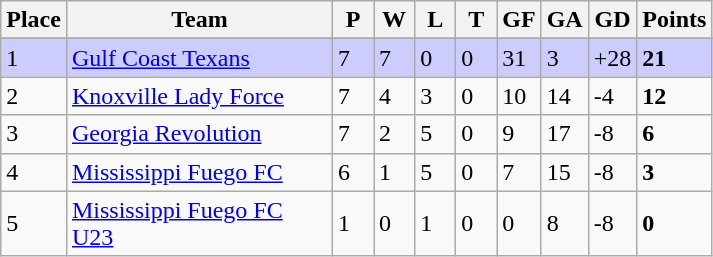<table class="wikitable">
<tr>
<th>Place</th>
<th width="170">Team</th>
<th width="20">P</th>
<th width="20">W</th>
<th width="20">L</th>
<th width="20">T</th>
<th width="20">GF</th>
<th width="20">GA</th>
<th width="25">GD</th>
<th>Points</th>
</tr>
<tr>
</tr>
<tr bgcolor=#ccccff>
<td>1</td>
<td><a href='#'>Gulf Coast Texans</a></td>
<td>7</td>
<td>7</td>
<td>0</td>
<td>0</td>
<td>31</td>
<td>3</td>
<td>+28</td>
<td><strong>21</strong></td>
</tr>
<tr>
<td>2</td>
<td><a href='#'>Knoxville Lady Force</a></td>
<td>7</td>
<td>4</td>
<td>3</td>
<td>0</td>
<td>10</td>
<td>14</td>
<td>-4</td>
<td><strong>12</strong></td>
</tr>
<tr>
<td>3</td>
<td><a href='#'>Georgia Revolution</a></td>
<td>7</td>
<td>2</td>
<td>5</td>
<td>0</td>
<td>9</td>
<td>17</td>
<td>-8</td>
<td><strong>6</strong></td>
</tr>
<tr>
<td>4</td>
<td><a href='#'>Mississippi Fuego FC</a></td>
<td>6</td>
<td>1</td>
<td>5</td>
<td>0</td>
<td>7</td>
<td>15</td>
<td>-8</td>
<td><strong>3</strong></td>
</tr>
<tr>
<td>5</td>
<td><a href='#'>Mississippi Fuego FC U23</a></td>
<td>1</td>
<td>0</td>
<td>1</td>
<td>0</td>
<td>0</td>
<td>8</td>
<td>-8</td>
<td><strong>0</strong></td>
</tr>
</table>
